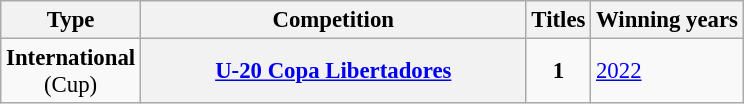<table class="wikitable sortable plainrowheaders" style="font-size:95%; text-align:center;">
<tr>
<th>Type</th>
<th width=250px>Competition</th>
<th>Titles</th>
<th>Winning years</th>
</tr>
<tr>
<td rowspan=1><strong>International</strong><br>(Cup)</td>
<th scope=col><a href='#'>U-20 Copa Libertadores</a></th>
<td><strong>1</strong></td>
<td align="left"><a href='#'>2022</a></td>
</tr>
</table>
